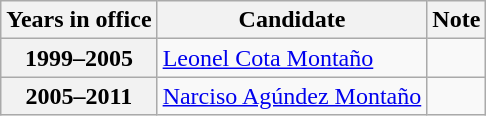<table class="wikitable">
<tr>
<th>Years in office</th>
<th>Candidate</th>
<th>Note</th>
</tr>
<tr>
<th>1999–2005</th>
<td><a href='#'>Leonel Cota Montaño</a></td>
<td></td>
</tr>
<tr>
<th>2005–2011</th>
<td><a href='#'>Narciso Agúndez Montaño</a></td>
<td></td>
</tr>
</table>
